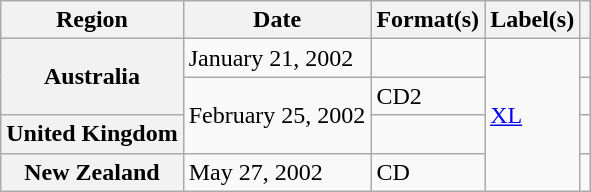<table class="wikitable plainrowheaders">
<tr>
<th scope="col">Region</th>
<th scope="col">Date</th>
<th scope="col">Format(s)</th>
<th scope="col">Label(s)</th>
<th scope="col"></th>
</tr>
<tr>
<th scope="row" rowspan="2">Australia</th>
<td>January 21, 2002</td>
<td></td>
<td rowspan="4"><a href='#'>XL</a></td>
<td align="center"></td>
</tr>
<tr>
<td rowspan="2">February 25, 2002</td>
<td>CD2</td>
<td align="center"></td>
</tr>
<tr>
<th scope="row">United Kingdom</th>
<td></td>
<td align="center"></td>
</tr>
<tr>
<th scope="row">New Zealand</th>
<td>May 27, 2002</td>
<td>CD</td>
<td align="center"></td>
</tr>
</table>
